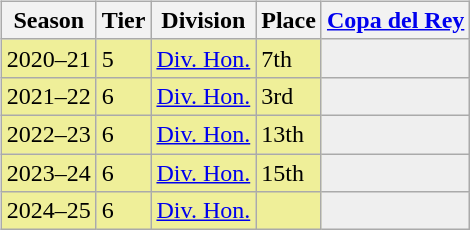<table>
<tr>
<td valign="top" width=0%><br><table class="wikitable">
<tr style="background:#f0f6fa;">
<th>Season</th>
<th>Tier</th>
<th>Division</th>
<th>Place</th>
<th><a href='#'>Copa del Rey</a></th>
</tr>
<tr>
<td style="background:#EFEF99;">2020–21</td>
<td style="background:#EFEF99;">5</td>
<td style="background:#EFEF99;"><a href='#'>Div. Hon.</a></td>
<td style="background:#EFEF99;">7th</td>
<th style="background:#efefef;"></th>
</tr>
<tr>
<td style="background:#EFEF99;">2021–22</td>
<td style="background:#EFEF99;">6</td>
<td style="background:#EFEF99;"><a href='#'>Div. Hon.</a></td>
<td style="background:#EFEF99;">3rd</td>
<th style="background:#efefef;"></th>
</tr>
<tr>
<td style="background:#EFEF99;">2022–23</td>
<td style="background:#EFEF99;">6</td>
<td style="background:#EFEF99;"><a href='#'>Div. Hon.</a></td>
<td style="background:#EFEF99;">13th</td>
<th style="background:#efefef;"></th>
</tr>
<tr>
<td style="background:#EFEF99;">2023–24</td>
<td style="background:#EFEF99;">6</td>
<td style="background:#EFEF99;"><a href='#'>Div. Hon.</a></td>
<td style="background:#EFEF99;">15th</td>
<th style="background:#efefef;"></th>
</tr>
<tr>
<td style="background:#EFEF99;">2024–25</td>
<td style="background:#EFEF99;">6</td>
<td style="background:#EFEF99;"><a href='#'>Div. Hon.</a></td>
<td style="background:#EFEF99;"></td>
<th style="background:#efefef;"></th>
</tr>
</table>
</td>
</tr>
</table>
